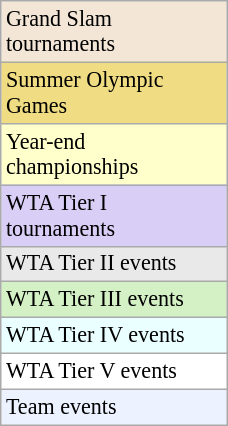<table class=wikitable style=font-size:92%;width:12%>
<tr style="background:#f3e6d7;">
<td>Grand Slam tournaments</td>
</tr>
<tr style="background:#f0dc82;">
<td>Summer Olympic Games</td>
</tr>
<tr style="background:#ffc;">
<td>Year-end championships</td>
</tr>
<tr style="background:#d8cef6;">
<td>WTA Tier I tournaments</td>
</tr>
<tr style="background:#e9e9e9;">
<td>WTA Tier II events</td>
</tr>
<tr style="background:#d4f1c5;">
<td>WTA Tier III events</td>
</tr>
<tr style="background:#eaffff;">
<td>WTA Tier IV events</td>
</tr>
<tr style="background:#fff;">
<td>WTA Tier V events</td>
</tr>
<tr style="background:#ecf2ff;">
<td>Team events</td>
</tr>
</table>
